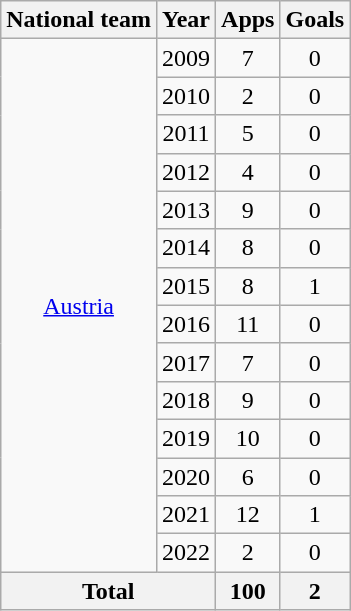<table class="wikitable" style="text-align: center;">
<tr>
<th>National team</th>
<th>Year</th>
<th>Apps</th>
<th>Goals</th>
</tr>
<tr>
<td rowspan="14" valign="center"><a href='#'>Austria</a></td>
<td>2009</td>
<td>7</td>
<td>0</td>
</tr>
<tr>
<td>2010</td>
<td>2</td>
<td>0</td>
</tr>
<tr>
<td>2011</td>
<td>5</td>
<td>0</td>
</tr>
<tr>
<td>2012</td>
<td>4</td>
<td>0</td>
</tr>
<tr>
<td>2013</td>
<td>9</td>
<td>0</td>
</tr>
<tr>
<td>2014</td>
<td>8</td>
<td>0</td>
</tr>
<tr>
<td>2015</td>
<td>8</td>
<td>1</td>
</tr>
<tr>
<td>2016</td>
<td>11</td>
<td>0</td>
</tr>
<tr>
<td>2017</td>
<td>7</td>
<td>0</td>
</tr>
<tr>
<td>2018</td>
<td>9</td>
<td>0</td>
</tr>
<tr>
<td>2019</td>
<td>10</td>
<td>0</td>
</tr>
<tr>
<td>2020</td>
<td>6</td>
<td>0</td>
</tr>
<tr>
<td>2021</td>
<td>12</td>
<td>1</td>
</tr>
<tr>
<td>2022</td>
<td>2</td>
<td>0</td>
</tr>
<tr>
<th colspan="2">Total</th>
<th>100</th>
<th>2</th>
</tr>
</table>
